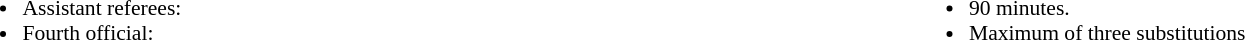<table style="width:100%; font-size:90%">
<tr>
<td style="width:50%; vertical-align:top"><br><ul><li>Assistant referees:</li><li>Fourth official:</li></ul></td>
<td style="width:50%; vertical-align:top"><br><ul><li>90 minutes.</li><li>Maximum of three substitutions</li></ul></td>
</tr>
</table>
